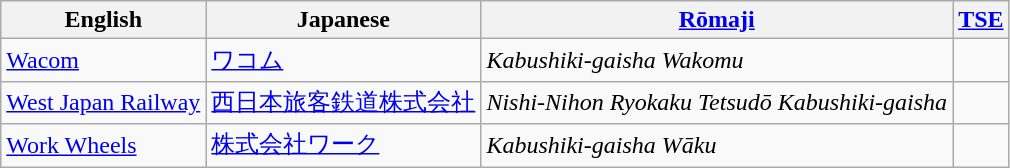<table class="wikitable">
<tr>
<th>English</th>
<th>Japanese</th>
<th><a href='#'>Rōmaji</a></th>
<th><a href='#'>TSE</a></th>
</tr>
<tr>
<td><a href='#'>Wacom</a></td>
<td><a href='#'>ワコム</a></td>
<td><em>Kabushiki-gaisha Wakomu</em></td>
<td></td>
</tr>
<tr>
<td><a href='#'>West Japan Railway</a></td>
<td><a href='#'>西日本旅客鉄道株式会社</a></td>
<td><em>Nishi-Nihon Ryokaku Tetsudō Kabushiki-gaisha</em></td>
<td></td>
</tr>
<tr>
<td><a href='#'>Work Wheels</a></td>
<td><a href='#'>株式会社ワーク</a></td>
<td><em>Kabushiki-gaisha Wāku</em></td>
<td></td>
</tr>
</table>
